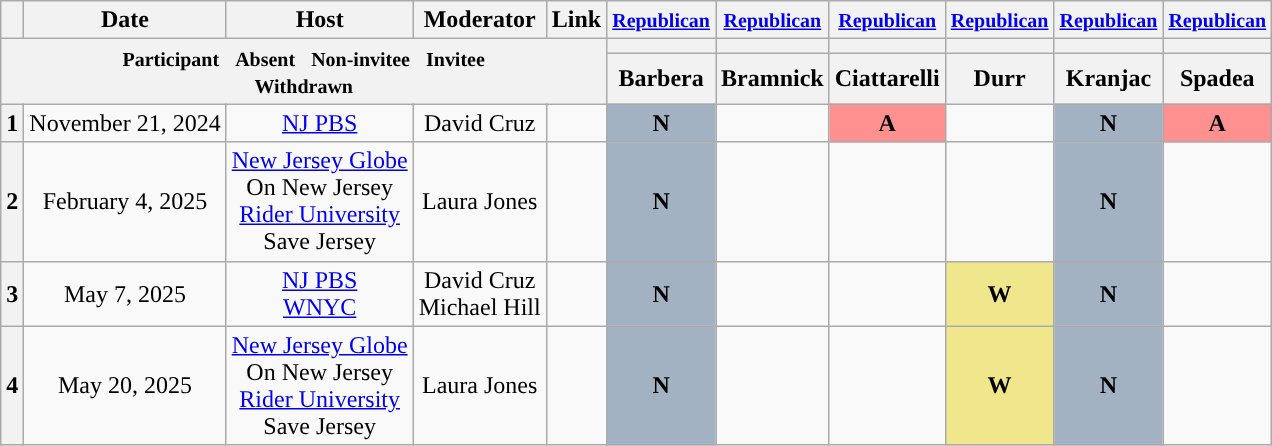<table class="wikitable" style="text-align:center;">
<tr>
<th scope="col"></th>
<th scope="col">Date</th>
<th scope="col">Host</th>
<th scope="col">Moderator</th>
<th scope="col">Link</th>
<th scope="col"><small><a href='#'>Republican</a></small></th>
<th scope="col"><small><a href='#'>Republican</a></small></th>
<th scope="col"><small><a href='#'>Republican</a></small></th>
<th scope="col"><small><a href='#'>Republican</a></small></th>
<th scope="col"><small><a href='#'>Republican</a></small></th>
<th scope="col"><small><a href='#'>Republican</a></small></th>
</tr>
<tr>
<th colspan="5" rowspan="2"> <small>Participant  </small> <small>Absent  </small> <small>Non-invitee  </small> <small>Invitee<br> Withdrawn</small></th>
<th scope="col" style="background:"></th>
<th scope="col" style="background:"></th>
<th scope="col" style="background:"></th>
<th scope="col" style="background:"></th>
<th scope="col" style="background:"></th>
<th scope="col" style="background:"></th>
</tr>
<tr>
<th scope="col">Barbera</th>
<th scope="col">Bramnick</th>
<th scope="col">Ciattarelli</th>
<th scope="col">Durr</th>
<th scope="col">Kranjac</th>
<th scope="col">Spadea</th>
</tr>
<tr>
<th>1</th>
<td style="white-space:nowrap;">November 21, 2024</td>
<td style="white-space:nowrap;"><a href='#'>NJ PBS</a></td>
<td style="white-space:nowrap;">David Cruz</td>
<td style="white-space:nowrap;"></td>
<td style="background:#A2B2C2; color:black; text-align:center;"><strong>N</strong></td>
<td></td>
<td style="background:#ff9090; color:black; text-align:center;"><strong>A</strong></td>
<td></td>
<td style="background:#A2B2C2; color:black; text-align:center;"><strong>N</strong></td>
<td style="background:#ff9090; color:black; text-align:center;"><strong>A</strong></td>
</tr>
<tr>
<th>2</th>
<td style="white-space:nowrap;">February 4, 2025</td>
<td style="white-space:nowrap;"><a href='#'>New Jersey Globe</a><br>On New Jersey<br><a href='#'>Rider University</a><br>Save Jersey</td>
<td style="white-space:nowrap;">Laura Jones</td>
<td style="white-space:nowrap;"></td>
<td style="background:#A2B2C2; color:black; text-align:center;"><strong>N</strong></td>
<td></td>
<td></td>
<td></td>
<td style="background:#A2B2C2; color:black; text-align:center;"><strong>N</strong></td>
<td></td>
</tr>
<tr>
<th>3</th>
<td style="white-space:nowrap;">May 7, 2025</td>
<td style="white-space:nowrap;"><a href='#'>NJ PBS</a><br><a href='#'>WNYC</a></td>
<td style="white-space:nowrap;">David Cruz<br>Michael Hill</td>
<td style="white-space:nowrap;"></td>
<td style="background:#A2B2C2; color:black; text-align:center;"><strong>N</strong></td>
<td></td>
<td></td>
<td style="background:#f0e68c; color:black; text-align:center;"><strong>W</strong></td>
<td style="background:#A2B2C2; color:black; text-align:center;"><strong>N</strong></td>
<td></td>
</tr>
<tr>
<th>4</th>
<td style="white-space:nowrap;">May 20, 2025</td>
<td style="white-space:nowrap;"><a href='#'>New Jersey Globe</a><br>On New Jersey<br><a href='#'>Rider University</a><br>Save Jersey</td>
<td style="white-space:nowrap;">Laura Jones</td>
<td style="white-space:nowrap;"></td>
<td style="background:#A2B2C2; color:black; text-align:center;"><strong>N</strong></td>
<td></td>
<td></td>
<td style="background:#f0e68c; color:black; text-align:center;"><strong>W</strong></td>
<td style="background:#A2B2C2; color:black; text-align:center;"><strong>N</strong></td>
<td></td>
</tr>
</table>
